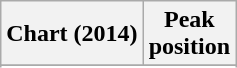<table class="wikitable sortable">
<tr>
<th>Chart (2014)</th>
<th>Peak<br>position</th>
</tr>
<tr>
</tr>
<tr>
</tr>
<tr>
</tr>
<tr>
</tr>
<tr>
</tr>
<tr>
</tr>
<tr>
</tr>
<tr>
</tr>
<tr>
</tr>
<tr>
</tr>
<tr>
</tr>
</table>
